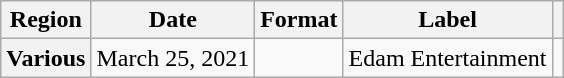<table class="wikitable plainrowheaders">
<tr>
<th>Region</th>
<th>Date</th>
<th>Format</th>
<th>Label</th>
<th></th>
</tr>
<tr>
<th scope="row">Various</th>
<td>March 25, 2021</td>
<td></td>
<td>Edam Entertainment</td>
<td align="center"></td>
</tr>
</table>
